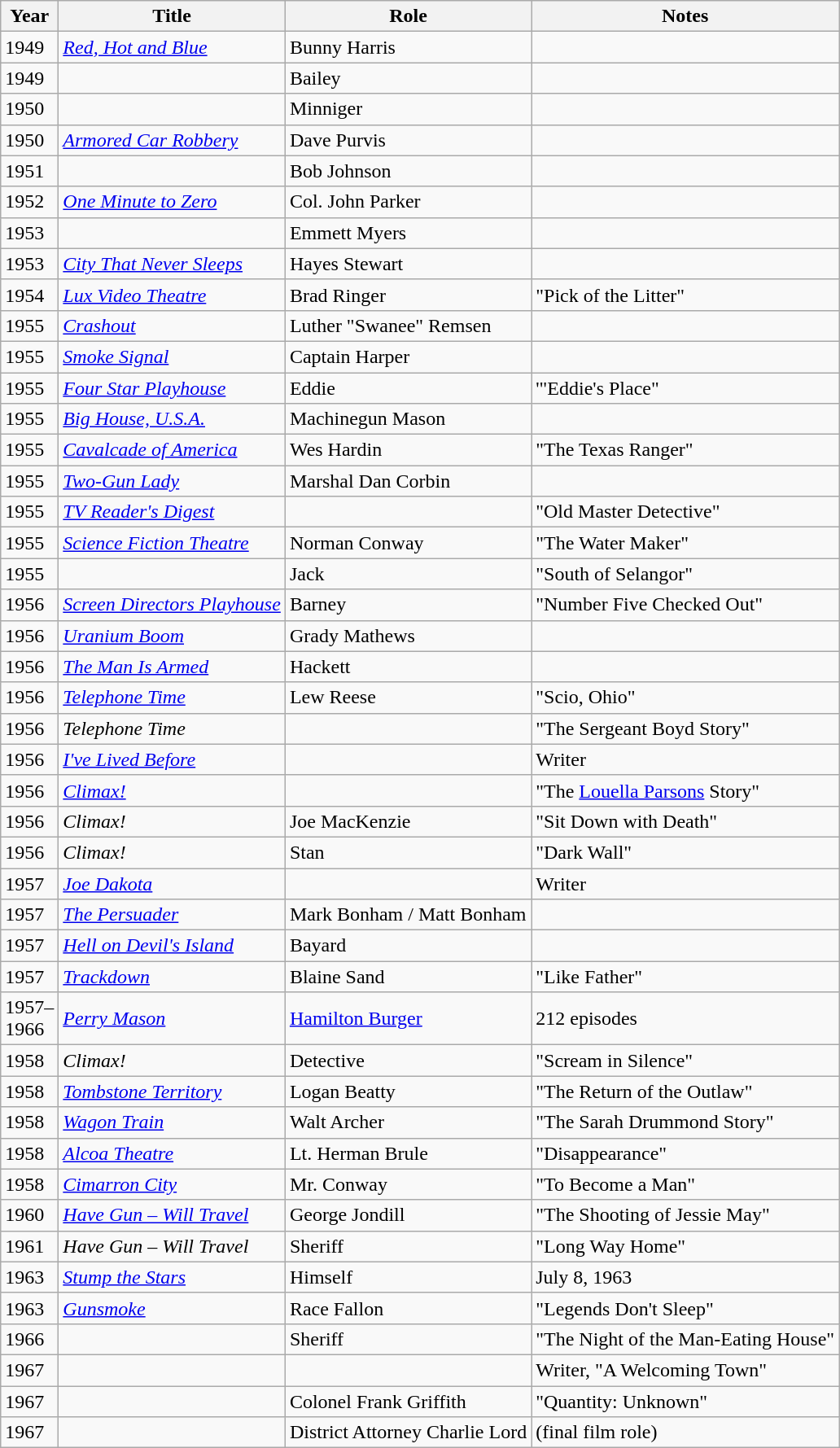<table class="wikitable sortable">
<tr>
<th>Year</th>
<th>Title</th>
<th>Role</th>
<th class="unsortable">Notes</th>
</tr>
<tr>
<td>1949</td>
<td><em><a href='#'>Red, Hot and Blue</a></em></td>
<td>Bunny Harris</td>
<td></td>
</tr>
<tr>
<td>1949</td>
<td><em></em></td>
<td>Bailey</td>
<td></td>
</tr>
<tr>
<td>1950</td>
<td><em></em></td>
<td>Minniger</td>
<td></td>
</tr>
<tr>
<td>1950</td>
<td><em><a href='#'>Armored Car Robbery</a></em></td>
<td>Dave Purvis</td>
<td></td>
</tr>
<tr>
<td>1951</td>
<td><em></em></td>
<td>Bob Johnson</td>
<td></td>
</tr>
<tr>
<td>1952</td>
<td><em><a href='#'>One Minute to Zero</a></em></td>
<td>Col. John Parker</td>
<td></td>
</tr>
<tr>
<td>1953</td>
<td><em></em></td>
<td>Emmett Myers</td>
<td></td>
</tr>
<tr>
<td>1953</td>
<td><em><a href='#'>City That Never Sleeps</a></em></td>
<td>Hayes Stewart</td>
<td></td>
</tr>
<tr>
<td>1954</td>
<td><em><a href='#'>Lux Video Theatre</a></em></td>
<td>Brad Ringer</td>
<td>"Pick of the Litter"</td>
</tr>
<tr>
<td>1955</td>
<td><em><a href='#'>Crashout</a></em></td>
<td>Luther "Swanee" Remsen</td>
<td></td>
</tr>
<tr>
<td>1955</td>
<td><em><a href='#'>Smoke Signal</a></em></td>
<td>Captain Harper</td>
<td></td>
</tr>
<tr>
<td>1955</td>
<td><em><a href='#'>Four Star Playhouse</a></em></td>
<td>Eddie</td>
<td>'"Eddie's Place"</td>
</tr>
<tr>
<td>1955</td>
<td><em><a href='#'>Big House, U.S.A.</a></em></td>
<td>Machinegun Mason</td>
<td></td>
</tr>
<tr>
<td>1955</td>
<td><em><a href='#'>Cavalcade of America</a></em></td>
<td>Wes Hardin</td>
<td>"The Texas Ranger"</td>
</tr>
<tr>
<td>1955</td>
<td><em><a href='#'>Two-Gun Lady</a></em></td>
<td>Marshal Dan Corbin</td>
<td></td>
</tr>
<tr>
<td>1955</td>
<td><em><a href='#'>TV Reader's Digest</a></em></td>
<td></td>
<td>"Old Master Detective"</td>
</tr>
<tr>
<td>1955</td>
<td><em><a href='#'>Science Fiction Theatre</a></em></td>
<td>Norman Conway</td>
<td>"The Water Maker"</td>
</tr>
<tr>
<td>1955</td>
<td><em></em></td>
<td>Jack</td>
<td>"South of Selangor"</td>
</tr>
<tr>
<td>1956</td>
<td><em><a href='#'>Screen Directors Playhouse</a></em></td>
<td>Barney</td>
<td>"Number Five Checked Out"</td>
</tr>
<tr>
<td>1956</td>
<td><em><a href='#'>Uranium Boom</a></em></td>
<td>Grady Mathews</td>
<td></td>
</tr>
<tr>
<td>1956</td>
<td><em><a href='#'>The Man Is Armed</a></em></td>
<td>Hackett</td>
<td></td>
</tr>
<tr>
<td>1956</td>
<td><em><a href='#'>Telephone Time</a></em></td>
<td>Lew Reese</td>
<td>"Scio, Ohio"</td>
</tr>
<tr>
<td>1956</td>
<td><em>Telephone Time</em></td>
<td></td>
<td>"The Sergeant Boyd Story"</td>
</tr>
<tr>
<td>1956</td>
<td><em><a href='#'>I've Lived Before</a></em></td>
<td></td>
<td>Writer</td>
</tr>
<tr>
<td>1956</td>
<td><em><a href='#'>Climax!</a></em></td>
<td></td>
<td>"The <a href='#'>Louella Parsons</a> Story"</td>
</tr>
<tr>
<td>1956</td>
<td><em>Climax!</em></td>
<td>Joe MacKenzie</td>
<td>"Sit Down with Death"</td>
</tr>
<tr>
<td>1956</td>
<td><em>Climax!</em></td>
<td>Stan</td>
<td>"Dark Wall"</td>
</tr>
<tr>
<td>1957</td>
<td><em><a href='#'>Joe Dakota</a></em></td>
<td></td>
<td>Writer</td>
</tr>
<tr>
<td>1957</td>
<td><em><a href='#'>The Persuader</a></em></td>
<td>Mark Bonham / Matt Bonham</td>
<td></td>
</tr>
<tr>
<td>1957</td>
<td><em><a href='#'>Hell on Devil's Island</a></em></td>
<td>Bayard</td>
<td></td>
</tr>
<tr>
<td>1957</td>
<td><em><a href='#'>Trackdown</a></em></td>
<td>Blaine Sand</td>
<td>"Like Father"</td>
</tr>
<tr>
<td>1957–<br>1966</td>
<td><em><a href='#'>Perry Mason</a></em></td>
<td><a href='#'>Hamilton Burger</a></td>
<td>212 episodes</td>
</tr>
<tr>
<td>1958</td>
<td><em>Climax!</em></td>
<td>Detective</td>
<td>"Scream in Silence"</td>
</tr>
<tr>
<td>1958</td>
<td><em><a href='#'>Tombstone Territory</a></em></td>
<td>Logan Beatty</td>
<td>"The Return of the Outlaw"</td>
</tr>
<tr>
<td>1958</td>
<td><em><a href='#'>Wagon Train</a></em></td>
<td>Walt Archer</td>
<td>"The Sarah Drummond Story"</td>
</tr>
<tr>
<td>1958</td>
<td><em><a href='#'>Alcoa Theatre</a></em></td>
<td>Lt. Herman Brule</td>
<td>"Disappearance"</td>
</tr>
<tr>
<td>1958</td>
<td><em><a href='#'>Cimarron City</a></em></td>
<td>Mr. Conway</td>
<td>"To Become a Man"</td>
</tr>
<tr>
<td>1960</td>
<td><em><a href='#'>Have Gun&nbsp;– Will Travel</a></em></td>
<td>George Jondill</td>
<td>"The Shooting of Jessie May"</td>
</tr>
<tr>
<td>1961</td>
<td><em>Have Gun – Will Travel</em></td>
<td>Sheriff</td>
<td>"Long Way Home"</td>
</tr>
<tr>
<td>1963</td>
<td><em><a href='#'>Stump the Stars</a></em></td>
<td>Himself</td>
<td>July 8, 1963</td>
</tr>
<tr>
<td>1963</td>
<td><em><a href='#'>Gunsmoke</a></em></td>
<td>Race Fallon</td>
<td>"Legends Don't Sleep"</td>
</tr>
<tr>
<td>1966</td>
<td><em></em></td>
<td>Sheriff</td>
<td>"The Night of the Man-Eating House"</td>
</tr>
<tr>
<td>1967</td>
<td><em></em></td>
<td></td>
<td>Writer, "A Welcoming Town"</td>
</tr>
<tr>
<td>1967</td>
<td><em></em></td>
<td>Colonel Frank Griffith</td>
<td>"Quantity: Unknown"</td>
</tr>
<tr>
<td>1967</td>
<td><em></em></td>
<td>District Attorney Charlie Lord</td>
<td>(final film role)</td>
</tr>
</table>
